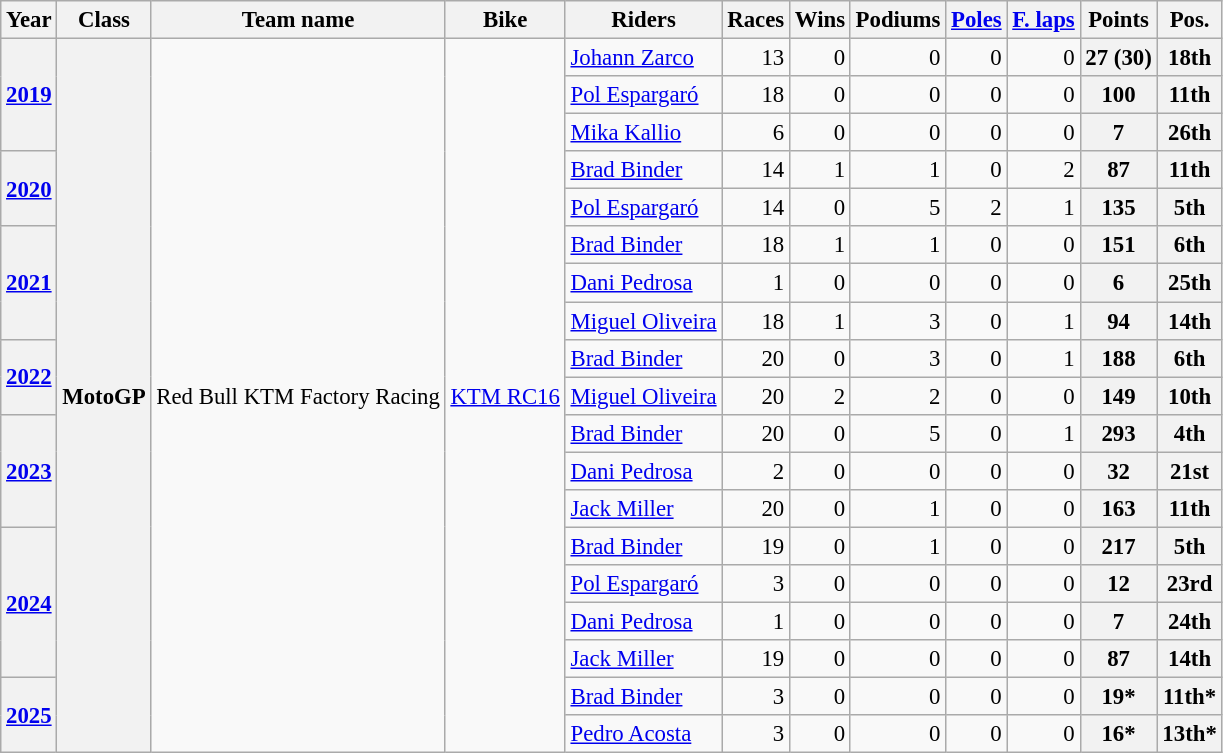<table class="wikitable" style="text-align:right; font-size:95%">
<tr>
<th scope="col">Year</th>
<th scope="col">Class</th>
<th scope="col">Team name</th>
<th scope="col">Bike</th>
<th scope="col">Riders</th>
<th scope="col">Races</th>
<th scope="col">Wins</th>
<th scope="col">Podiums</th>
<th scope="col"><a href='#'>Poles</a></th>
<th scope="col"><a href='#'>F. laps</a></th>
<th scope="col">Points</th>
<th scope="col">Pos.</th>
</tr>
<tr>
<th rowspan="3"><a href='#'>2019</a></th>
<th rowspan="19">MotoGP</th>
<td rowspan="19">Red Bull KTM Factory Racing</td>
<td rowspan="19" align="left"><a href='#'>KTM RC16</a></td>
<td align="left"> <a href='#'>Johann Zarco</a></td>
<td>13</td>
<td>0</td>
<td>0</td>
<td>0</td>
<td>0</td>
<th>27 (30)</th>
<th>18th</th>
</tr>
<tr>
<td align="left"> <a href='#'>Pol Espargaró</a></td>
<td>18</td>
<td>0</td>
<td>0</td>
<td>0</td>
<td>0</td>
<th>100</th>
<th>11th</th>
</tr>
<tr>
<td align="left"> <a href='#'>Mika Kallio</a></td>
<td>6</td>
<td>0</td>
<td>0</td>
<td>0</td>
<td>0</td>
<th>7</th>
<th>26th</th>
</tr>
<tr>
<th rowspan="2"><a href='#'>2020</a></th>
<td align="left"> <a href='#'>Brad Binder</a></td>
<td>14</td>
<td>1</td>
<td>1</td>
<td>0</td>
<td>2</td>
<th>87</th>
<th>11th</th>
</tr>
<tr>
<td align="left"> <a href='#'>Pol Espargaró</a></td>
<td>14</td>
<td>0</td>
<td>5</td>
<td>2</td>
<td>1</td>
<th>135</th>
<th>5th</th>
</tr>
<tr>
<th rowspan="3"><a href='#'>2021</a></th>
<td align="left"> <a href='#'>Brad Binder</a></td>
<td>18</td>
<td>1</td>
<td>1</td>
<td>0</td>
<td>0</td>
<th>151</th>
<th>6th</th>
</tr>
<tr>
<td align="left"> <a href='#'>Dani Pedrosa</a></td>
<td>1</td>
<td>0</td>
<td>0</td>
<td>0</td>
<td>0</td>
<th>6</th>
<th>25th</th>
</tr>
<tr>
<td align="left"> <a href='#'>Miguel Oliveira</a></td>
<td>18</td>
<td>1</td>
<td>3</td>
<td>0</td>
<td>1</td>
<th>94</th>
<th>14th</th>
</tr>
<tr>
<th rowspan="2"><a href='#'>2022</a></th>
<td align="left"> <a href='#'>Brad Binder</a></td>
<td>20</td>
<td>0</td>
<td>3</td>
<td>0</td>
<td>1</td>
<th>188</th>
<th>6th</th>
</tr>
<tr>
<td align="left"> <a href='#'>Miguel Oliveira</a></td>
<td>20</td>
<td>2</td>
<td>2</td>
<td>0</td>
<td>0</td>
<th>149</th>
<th>10th</th>
</tr>
<tr>
<th rowspan="3"><a href='#'>2023</a></th>
<td align="left"> <a href='#'>Brad Binder</a></td>
<td>20</td>
<td>0</td>
<td>5</td>
<td>0</td>
<td>1</td>
<th>293</th>
<th>4th</th>
</tr>
<tr>
<td align="left"> <a href='#'>Dani Pedrosa</a></td>
<td>2</td>
<td>0</td>
<td>0</td>
<td>0</td>
<td>0</td>
<th>32</th>
<th>21st</th>
</tr>
<tr>
<td align="left"> <a href='#'>Jack Miller</a></td>
<td>20</td>
<td>0</td>
<td>1</td>
<td>0</td>
<td>0</td>
<th>163</th>
<th>11th</th>
</tr>
<tr>
<th rowspan="4"><a href='#'>2024</a></th>
<td align="left"> <a href='#'>Brad Binder</a></td>
<td>19</td>
<td>0</td>
<td>1</td>
<td>0</td>
<td>0</td>
<th>217</th>
<th>5th</th>
</tr>
<tr>
<td align="left"> <a href='#'>Pol Espargaró</a></td>
<td>3</td>
<td>0</td>
<td>0</td>
<td>0</td>
<td>0</td>
<th>12</th>
<th>23rd</th>
</tr>
<tr>
<td align="left"> <a href='#'>Dani Pedrosa</a></td>
<td>1</td>
<td>0</td>
<td>0</td>
<td>0</td>
<td>0</td>
<th>7</th>
<th>24th</th>
</tr>
<tr>
<td align="left"> <a href='#'>Jack Miller</a></td>
<td>19</td>
<td>0</td>
<td>0</td>
<td>0</td>
<td>0</td>
<th>87</th>
<th>14th</th>
</tr>
<tr>
<th rowspan="2"><a href='#'>2025</a></th>
<td align="left"> <a href='#'>Brad Binder</a></td>
<td>3</td>
<td>0</td>
<td>0</td>
<td>0</td>
<td>0</td>
<th>19*</th>
<th>11th*</th>
</tr>
<tr>
<td align="left"> <a href='#'>Pedro Acosta</a></td>
<td>3</td>
<td>0</td>
<td>0</td>
<td>0</td>
<td>0</td>
<th>16*</th>
<th>13th*</th>
</tr>
</table>
